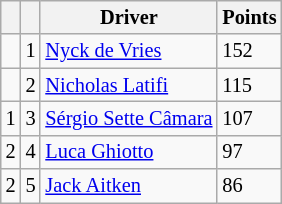<table class="wikitable" style="font-size: 85%;">
<tr>
<th></th>
<th></th>
<th>Driver</th>
<th>Points</th>
</tr>
<tr>
<td></td>
<td align="center">1</td>
<td> <a href='#'>Nyck de Vries</a></td>
<td>152</td>
</tr>
<tr>
<td></td>
<td align="center">2</td>
<td> <a href='#'>Nicholas Latifi</a></td>
<td>115</td>
</tr>
<tr>
<td> 1</td>
<td align="center">3</td>
<td> <a href='#'>Sérgio Sette Câmara</a></td>
<td>107</td>
</tr>
<tr>
<td> 2</td>
<td align="center">4</td>
<td> <a href='#'>Luca Ghiotto</a></td>
<td>97</td>
</tr>
<tr>
<td> 2</td>
<td align="center">5</td>
<td> <a href='#'>Jack Aitken</a></td>
<td>86</td>
</tr>
</table>
